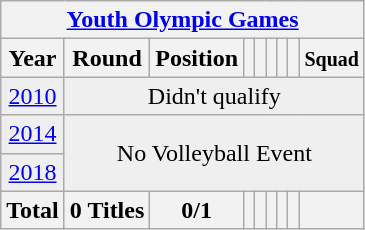<table class="wikitable" style="text-align: center;">
<tr>
<th colspan=9><a href='#'>Youth Olympic Games</a></th>
</tr>
<tr>
<th>Year</th>
<th>Round</th>
<th>Position</th>
<th></th>
<th></th>
<th></th>
<th></th>
<th></th>
<th><small>Squad</small></th>
</tr>
<tr bgcolor="efefef">
<td> <a href='#'>2010</a></td>
<td colspan=9>Didn't qualify</td>
</tr>
<tr bgcolor="efefef">
<td> <a href='#'>2014</a></td>
<td colspan=9 rowspan=2 align=center>No Volleyball Event</td>
</tr>
<tr bgcolor="efefef">
<td> <a href='#'>2018</a></td>
</tr>
<tr>
<th>Total</th>
<th>0 Titles</th>
<th>0/1</th>
<th></th>
<th></th>
<th></th>
<th></th>
<th></th>
<th></th>
</tr>
</table>
